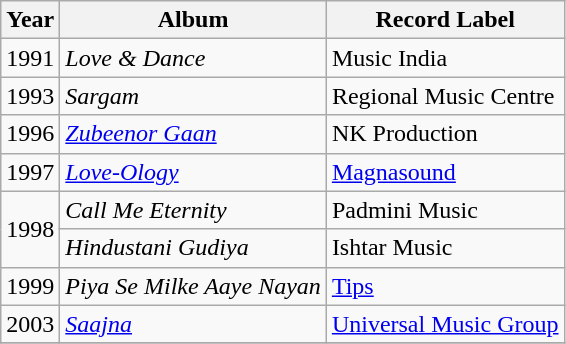<table class="wikitable sortable">
<tr>
<th>Year</th>
<th>Album</th>
<th>Record Label</th>
</tr>
<tr>
<td>1991</td>
<td><em>Love & Dance</em></td>
<td>Music India</td>
</tr>
<tr>
<td>1993</td>
<td><em>Sargam</em></td>
<td>Regional Music Centre</td>
</tr>
<tr>
<td>1996</td>
<td><em><a href='#'>Zubeenor Gaan</a></em></td>
<td>NK Production</td>
</tr>
<tr>
<td>1997</td>
<td><em><a href='#'>Love-Ology</a></em></td>
<td><a href='#'>Magnasound</a></td>
</tr>
<tr>
<td rowspan="2">1998</td>
<td><em>Call Me Eternity</em></td>
<td>Padmini Music</td>
</tr>
<tr>
<td><em>Hindustani Gudiya</em></td>
<td>Ishtar Music</td>
</tr>
<tr>
<td>1999</td>
<td><em>Piya Se Milke Aaye Nayan</em></td>
<td><a href='#'>Tips</a></td>
</tr>
<tr>
<td>2003</td>
<td><em><a href='#'>Saajna</a></em></td>
<td><a href='#'>Universal Music Group</a></td>
</tr>
<tr>
</tr>
</table>
